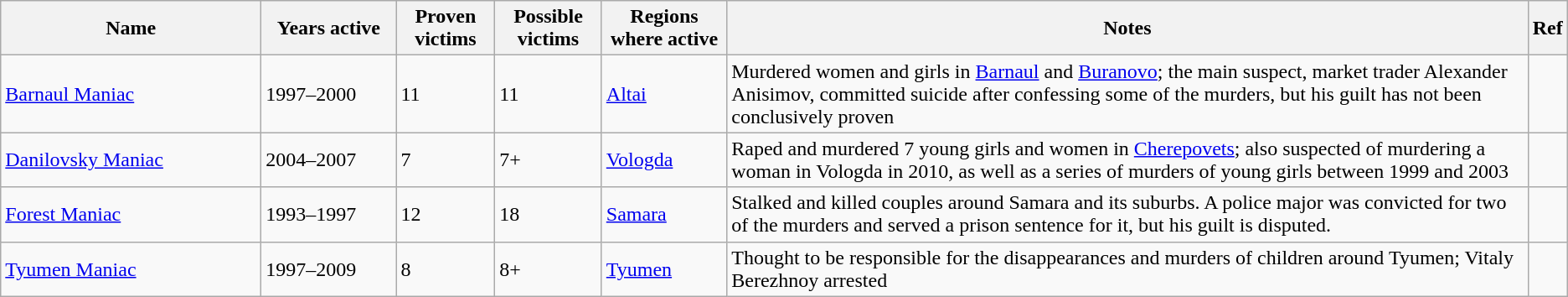<table class="wikitable sortable">
<tr>
<th width="200px">Name</th>
<th width="100px">Years active</th>
<th data-sort-type="number">Proven victims</th>
<th data-sort-type="number">Possible victims</th>
<th>Regions where active</th>
<th>Notes</th>
<th>Ref</th>
</tr>
<tr>
<td><a href='#'>Barnaul Maniac</a></td>
<td>1997–2000</td>
<td>11</td>
<td>11</td>
<td><a href='#'>Altai</a></td>
<td>Murdered women and girls in <a href='#'>Barnaul</a> and <a href='#'>Buranovo</a>; the main suspect, market trader Alexander Anisimov, committed suicide after confessing some of the murders, but his guilt has not been conclusively proven</td>
<td></td>
</tr>
<tr>
<td><a href='#'>Danilovsky Maniac</a></td>
<td>2004–2007</td>
<td>7</td>
<td>7+</td>
<td><a href='#'>Vologda</a></td>
<td>Raped and murdered 7 young girls and women in <a href='#'>Cherepovets</a>; also suspected of murdering a woman in Vologda in 2010, as well as a series of murders of young girls between 1999 and 2003</td>
<td></td>
</tr>
<tr>
<td><a href='#'>Forest Maniac</a></td>
<td>1993–1997</td>
<td>12</td>
<td>18</td>
<td><a href='#'>Samara</a></td>
<td>Stalked and killed couples around Samara and its suburbs. A police major was convicted for two of the murders and served a prison sentence for it, but his guilt is disputed.</td>
<td></td>
</tr>
<tr>
<td><a href='#'>Tyumen Maniac</a></td>
<td>1997–2009</td>
<td>8</td>
<td>8+</td>
<td><a href='#'>Tyumen</a></td>
<td>Thought to be responsible for the disappearances and murders of children around Tyumen; Vitaly Berezhnoy arrested</td>
<td></td>
</tr>
</table>
